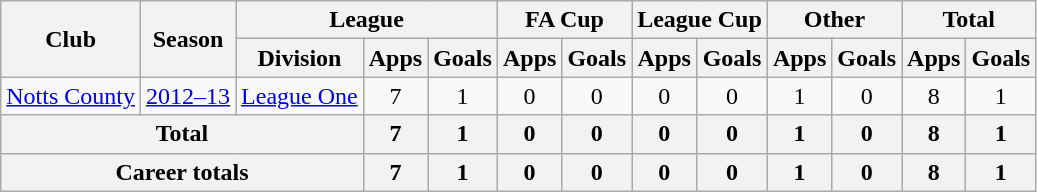<table class="wikitable" style="text-align: center;">
<tr>
<th rowspan="2">Club</th>
<th rowspan="2">Season</th>
<th colspan="3">League</th>
<th colspan="2">FA Cup</th>
<th colspan="2">League Cup</th>
<th colspan="2">Other</th>
<th colspan="2">Total</th>
</tr>
<tr>
<th>Division</th>
<th>Apps</th>
<th>Goals</th>
<th>Apps</th>
<th>Goals</th>
<th>Apps</th>
<th>Goals</th>
<th>Apps</th>
<th>Goals</th>
<th>Apps</th>
<th>Goals</th>
</tr>
<tr>
<td rowspan="1" valign="center"><a href='#'>Notts County</a></td>
<td><a href='#'>2012–13</a></td>
<td><a href='#'>League One</a></td>
<td>7</td>
<td>1</td>
<td>0</td>
<td>0</td>
<td>0</td>
<td>0</td>
<td>1</td>
<td>0</td>
<td>8</td>
<td>1</td>
</tr>
<tr>
<th colspan="3">Total</th>
<th>7</th>
<th>1</th>
<th>0</th>
<th>0</th>
<th>0</th>
<th>0</th>
<th>1</th>
<th>0</th>
<th>8</th>
<th>1</th>
</tr>
<tr>
<th colspan="3">Career totals</th>
<th>7</th>
<th>1</th>
<th>0</th>
<th>0</th>
<th>0</th>
<th>0</th>
<th>1</th>
<th>0</th>
<th>8</th>
<th>1</th>
</tr>
</table>
